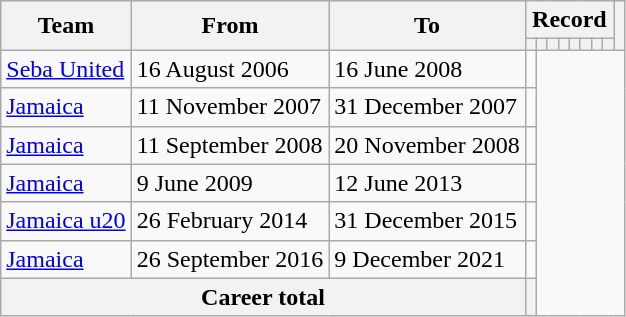<table class="wikitable">
<tr>
<th rowspan="2">Team</th>
<th rowspan="2">From</th>
<th rowspan="2">To</th>
<th colspan="8">Record</th>
<th rowspan="2"></th>
</tr>
<tr>
<th></th>
<th></th>
<th></th>
<th></th>
<th></th>
<th></th>
<th></th>
<th></th>
</tr>
<tr>
<td><a href='#'>Seba United</a></td>
<td>16 August 2006</td>
<td>16 June 2008<br></td>
<td></td>
</tr>
<tr>
<td><a href='#'>Jamaica</a></td>
<td>11 November 2007</td>
<td>31 December 2007<br></td>
<td></td>
</tr>
<tr>
<td><a href='#'>Jamaica</a></td>
<td>11 September 2008</td>
<td>20 November 2008<br></td>
<td></td>
</tr>
<tr>
<td><a href='#'>Jamaica</a></td>
<td>9 June 2009</td>
<td>12 June 2013<br></td>
<td></td>
</tr>
<tr>
<td><a href='#'>Jamaica u20</a></td>
<td>26 February 2014</td>
<td>31 December 2015<br></td>
<td></td>
</tr>
<tr>
<td><a href='#'>Jamaica</a></td>
<td>26 September 2016</td>
<td>9 December 2021<br></td>
<td></td>
</tr>
<tr>
<th colspan=3>Career total<br></th>
<th></th>
</tr>
</table>
